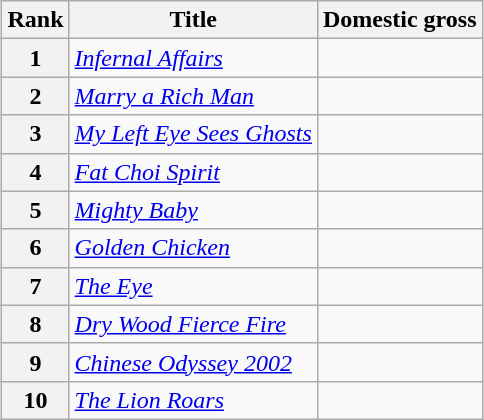<table class="wikitable sortable" style="margin:auto; margin:auto;">
<tr>
<th>Rank</th>
<th>Title</th>
<th>Domestic gross</th>
</tr>
<tr>
<th style="text-align:center;">1</th>
<td><em><a href='#'>Infernal Affairs</a></em></td>
<td></td>
</tr>
<tr>
<th style="text-align:center;">2</th>
<td><em><a href='#'>Marry a Rich Man</a></em></td>
<td></td>
</tr>
<tr>
<th style="text-align:center;">3</th>
<td><em><a href='#'>My Left Eye Sees Ghosts</a></em></td>
<td></td>
</tr>
<tr>
<th style="text-align:center;">4</th>
<td><em><a href='#'>Fat Choi Spirit </a></em></td>
<td></td>
</tr>
<tr>
<th style="text-align:center;">5</th>
<td><em><a href='#'>Mighty Baby</a></em></td>
<td></td>
</tr>
<tr>
<th style="text-align:center;">6</th>
<td><em><a href='#'>Golden Chicken</a></em></td>
<td></td>
</tr>
<tr>
<th style="text-align:center;">7</th>
<td><em><a href='#'>The Eye</a></em></td>
<td></td>
</tr>
<tr>
<th style="text-align:center;">8</th>
<td><em><a href='#'>Dry Wood Fierce Fire</a></em></td>
<td></td>
</tr>
<tr>
<th style="text-align:center;">9</th>
<td><em><a href='#'>Chinese Odyssey 2002</a></em></td>
<td></td>
</tr>
<tr>
<th style="text-align:center;">10</th>
<td><em><a href='#'>The Lion Roars</a></em></td>
<td></td>
</tr>
</table>
